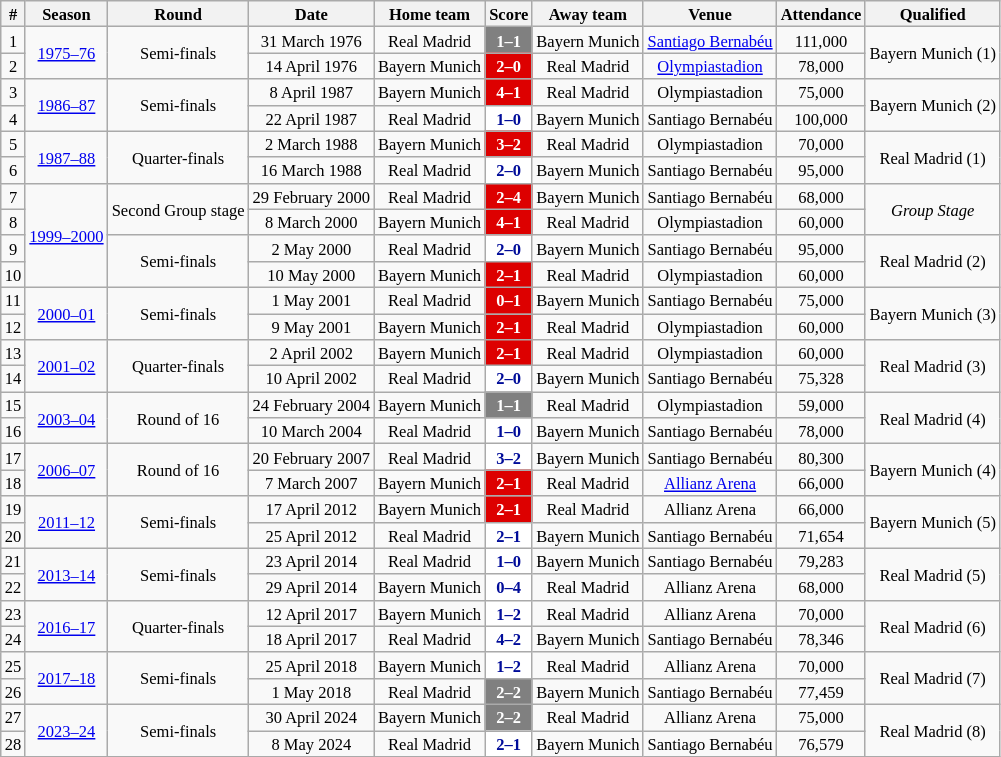<table class="wikitable" style="text-align: center; width=25%; font-size: 11px">
<tr>
<th>#</th>
<th>Season</th>
<th>Round</th>
<th>Date</th>
<th>Home team</th>
<th>Score</th>
<th>Away team</th>
<th>Venue</th>
<th>Attendance</th>
<th>Qualified</th>
</tr>
<tr>
<td>1</td>
<td rowspan=2><a href='#'>1975–76</a></td>
<td rowspan=2>Semi-finals</td>
<td>31 March 1976</td>
<td>Real Madrid</td>
<td style="color:#FFFFFF; background:#808080"><strong>1–1</strong></td>
<td>Bayern Munich</td>
<td><a href='#'>Santiago Bernabéu</a></td>
<td>111,000</td>
<td rowspan="2">Bayern Munich (1)</td>
</tr>
<tr>
<td>2</td>
<td>14 April 1976</td>
<td>Bayern Munich</td>
<td style="color:#FFFFFF; background:#DD0000"><strong>2–0</strong></td>
<td>Real Madrid</td>
<td><a href='#'>Olympiastadion</a></td>
<td>78,000</td>
</tr>
<tr>
<td>3</td>
<td rowspan=2><a href='#'>1986–87</a></td>
<td rowspan=2>Semi-finals</td>
<td>8 April 1987</td>
<td>Bayern Munich</td>
<td style="color:#FFFFFF; background:#DD0000"><strong>4–1</strong></td>
<td>Real Madrid</td>
<td>Olympiastadion</td>
<td>75,000</td>
<td rowspan="2">Bayern Munich (2)</td>
</tr>
<tr>
<td>4</td>
<td>22 April 1987</td>
<td>Real Madrid</td>
<td style="color:#000c99; background:#FFFFFF"><strong>1–0</strong></td>
<td>Bayern Munich</td>
<td>Santiago Bernabéu</td>
<td>100,000</td>
</tr>
<tr>
<td>5</td>
<td rowspan=2><a href='#'>1987–88</a></td>
<td rowspan=2>Quarter-finals</td>
<td>2 March 1988</td>
<td>Bayern Munich</td>
<td style="color:#FFFFFF; background:#DD0000"><strong>3–2</strong></td>
<td>Real Madrid</td>
<td>Olympiastadion</td>
<td>70,000</td>
<td rowspan="2">Real Madrid (1)</td>
</tr>
<tr>
<td>6</td>
<td>16 March 1988</td>
<td>Real Madrid</td>
<td style="color:#000c99; background:#FFFFFF"><strong>2–0</strong></td>
<td>Bayern Munich</td>
<td>Santiago Bernabéu</td>
<td>95,000</td>
</tr>
<tr>
<td>7</td>
<td rowspan=4><a href='#'>1999–2000</a></td>
<td rowspan=2>Second Group stage</td>
<td>29 February 2000</td>
<td>Real Madrid</td>
<td style="color:#FFFFFF; background:#DD0000"><strong>2–4</strong></td>
<td>Bayern Munich</td>
<td>Santiago Bernabéu</td>
<td>68,000</td>
<td rowspan="2"><em>Group Stage</em></td>
</tr>
<tr>
<td>8</td>
<td>8 March 2000</td>
<td>Bayern Munich</td>
<td style="color:#FFFFFF; background:#DD0000"><strong>4–1</strong></td>
<td>Real Madrid</td>
<td>Olympiastadion</td>
<td>60,000</td>
</tr>
<tr>
<td>9</td>
<td rowspan=2>Semi-finals</td>
<td>2 May 2000</td>
<td>Real Madrid</td>
<td style="color:#000c99; background:#FFFFFF"><strong>2–0</strong></td>
<td>Bayern Munich</td>
<td>Santiago Bernabéu</td>
<td>95,000</td>
<td rowspan="2">Real Madrid (2)</td>
</tr>
<tr>
<td>10</td>
<td>10 May 2000</td>
<td>Bayern Munich</td>
<td style="color:#FFFFFF; background:#DD0000"><strong>2–1</strong></td>
<td>Real Madrid</td>
<td>Olympiastadion</td>
<td>60,000</td>
</tr>
<tr>
<td>11</td>
<td rowspan=2><a href='#'>2000–01</a></td>
<td rowspan=2>Semi-finals</td>
<td>1 May 2001</td>
<td>Real Madrid</td>
<td style="color:#FFFFFF; background:#DD0000"><strong>0–1</strong></td>
<td>Bayern Munich</td>
<td>Santiago Bernabéu</td>
<td>75,000</td>
<td rowspan="2">Bayern Munich (3)</td>
</tr>
<tr>
<td>12</td>
<td>9 May 2001</td>
<td>Bayern Munich</td>
<td style="color:#FFFFFF; background:#DD0000"><strong>2–1</strong></td>
<td>Real Madrid</td>
<td>Olympiastadion</td>
<td>60,000</td>
</tr>
<tr>
<td>13</td>
<td rowspan=2><a href='#'>2001–02</a></td>
<td rowspan=2>Quarter-finals</td>
<td>2 April 2002</td>
<td>Bayern Munich</td>
<td style="color:#FFFFFF; background:#DD0000"><strong>2–1</strong></td>
<td>Real Madrid</td>
<td>Olympiastadion</td>
<td>60,000</td>
<td rowspan="2">Real Madrid (3)</td>
</tr>
<tr>
<td>14</td>
<td>10 April 2002</td>
<td>Real Madrid</td>
<td style="color:#000c99; background:#FFFFFF"><strong>2–0</strong></td>
<td>Bayern Munich</td>
<td>Santiago Bernabéu</td>
<td>75,328</td>
</tr>
<tr>
<td>15</td>
<td rowspan=2><a href='#'>2003–04</a></td>
<td rowspan=2>Round of 16</td>
<td>24 February 2004</td>
<td>Bayern Munich</td>
<td style="color:#FFFFFF; background:#808080"><strong>1–1</strong></td>
<td>Real Madrid</td>
<td>Olympiastadion</td>
<td>59,000</td>
<td rowspan="2">Real Madrid (4)</td>
</tr>
<tr>
<td>16</td>
<td>10 March 2004</td>
<td>Real Madrid</td>
<td style="color:#000c99; background:#FFFFFF"><strong>1–0</strong></td>
<td>Bayern Munich</td>
<td>Santiago Bernabéu</td>
<td>78,000</td>
</tr>
<tr>
<td>17</td>
<td rowspan=2><a href='#'>2006–07</a></td>
<td rowspan=2>Round of 16</td>
<td>20 February 2007</td>
<td>Real Madrid</td>
<td style="color:#000c99; background:#FFFFFF"><strong>3–2</strong></td>
<td>Bayern Munich</td>
<td>Santiago Bernabéu</td>
<td>80,300</td>
<td rowspan="2">Bayern Munich (4)</td>
</tr>
<tr>
<td>18</td>
<td>7 March 2007</td>
<td>Bayern Munich</td>
<td style="color:#FFFFFF; background:#DD0000"><strong>2–1</strong></td>
<td>Real Madrid</td>
<td><a href='#'>Allianz Arena</a></td>
<td>66,000</td>
</tr>
<tr>
<td>19</td>
<td rowspan=2><a href='#'>2011–12</a></td>
<td rowspan=2>Semi-finals</td>
<td>17 April 2012</td>
<td>Bayern Munich</td>
<td style="color:#FFFFFF; background:#DD0000"><strong>2–1</strong></td>
<td>Real Madrid</td>
<td>Allianz Arena</td>
<td>66,000</td>
<td rowspan="2">Bayern Munich (5)</td>
</tr>
<tr>
<td>20</td>
<td>25 April 2012</td>
<td>Real Madrid</td>
<td style="color:#000c99; background:#FFFFFF"><strong>2–1</strong></td>
<td>Bayern Munich</td>
<td>Santiago Bernabéu</td>
<td>71,654</td>
</tr>
<tr>
<td>21</td>
<td rowspan=2><a href='#'>2013–14</a></td>
<td rowspan=2>Semi-finals</td>
<td>23 April 2014</td>
<td>Real Madrid</td>
<td style="color:#000c99; background:#FFFFFF"><strong>1–0</strong></td>
<td>Bayern Munich</td>
<td>Santiago Bernabéu</td>
<td>79,283</td>
<td rowspan="2">Real Madrid (5)</td>
</tr>
<tr>
<td>22</td>
<td>29 April 2014</td>
<td>Bayern Munich</td>
<td style="color:#000c99; background:#FFFFFF"><strong>0–4</strong></td>
<td>Real Madrid</td>
<td>Allianz Arena</td>
<td>68,000</td>
</tr>
<tr>
<td>23</td>
<td rowspan=2><a href='#'>2016–17</a></td>
<td rowspan=2>Quarter-finals</td>
<td>12 April 2017</td>
<td>Bayern Munich</td>
<td style="color:#000c99; background:#FFFFFF"><strong>1–2</strong></td>
<td>Real Madrid</td>
<td>Allianz Arena</td>
<td>70,000</td>
<td rowspan="2">Real Madrid (6)</td>
</tr>
<tr>
<td>24</td>
<td>18 April 2017</td>
<td>Real Madrid</td>
<td style="color:#000c99; background:#FFFFFF"><strong>4–2</strong></td>
<td>Bayern Munich</td>
<td>Santiago Bernabéu</td>
<td>78,346</td>
</tr>
<tr>
<td>25</td>
<td rowspan=2><a href='#'>2017–18</a></td>
<td rowspan=2>Semi-finals</td>
<td>25 April 2018</td>
<td>Bayern Munich</td>
<td style="color:#000c99; background:#FFFFFF"><strong>1–2</strong></td>
<td>Real Madrid</td>
<td>Allianz Arena</td>
<td>70,000</td>
<td rowspan="2">Real Madrid (7)</td>
</tr>
<tr>
<td>26</td>
<td>1 May 2018</td>
<td>Real Madrid</td>
<td style="color:#FFFFFF; background:#808080"><strong>2–2</strong></td>
<td>Bayern Munich</td>
<td>Santiago Bernabéu</td>
<td>77,459</td>
</tr>
<tr>
<td>27</td>
<td rowspan=2><a href='#'>2023–24</a></td>
<td rowspan=2>Semi-finals</td>
<td>30 April 2024</td>
<td>Bayern Munich</td>
<td style="color:#FFFFFF; background:#808080"><strong>2–2</strong></td>
<td>Real Madrid</td>
<td>Allianz Arena</td>
<td>75,000</td>
<td rowspan="2">Real Madrid (8)</td>
</tr>
<tr>
<td>28</td>
<td>8 May 2024</td>
<td>Real Madrid</td>
<td style="color:#000c99; background:#FFFFFF"><strong>2–1</strong></td>
<td>Bayern Munich</td>
<td>Santiago Bernabéu</td>
<td>76,579</td>
</tr>
</table>
